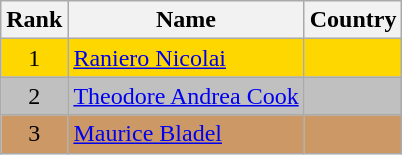<table class="wikitable sortable" style="text-align:center">
<tr>
<th>Rank</th>
<th>Name</th>
<th>Country</th>
</tr>
<tr bgcolor=gold>
<td>1</td>
<td align="left"><a href='#'>Raniero Nicolai</a></td>
<td align="left"></td>
</tr>
<tr bgcolor=silver>
<td>2</td>
<td align="left"><a href='#'>Theodore Andrea Cook</a></td>
<td align="left"></td>
</tr>
<tr bgcolor=#CC9966>
<td>3</td>
<td align="left"><a href='#'>Maurice Bladel</a></td>
<td align="left"></td>
</tr>
</table>
